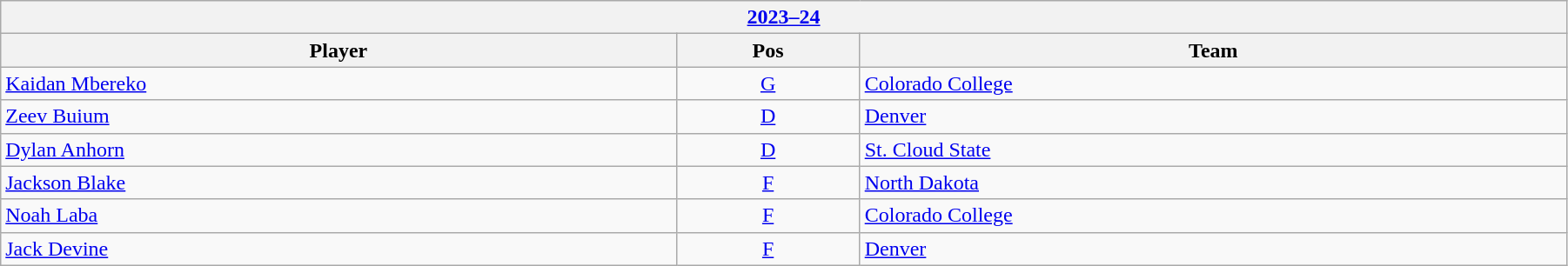<table class="wikitable" width=95%>
<tr>
<th colspan=3><a href='#'>2023–24</a></th>
</tr>
<tr>
<th>Player</th>
<th>Pos</th>
<th>Team</th>
</tr>
<tr>
<td><a href='#'>Kaidan Mbereko</a></td>
<td align=center><a href='#'>G</a></td>
<td><a href='#'>Colorado College</a></td>
</tr>
<tr>
<td><a href='#'>Zeev Buium</a></td>
<td align=center><a href='#'>D</a></td>
<td><a href='#'>Denver</a></td>
</tr>
<tr>
<td><a href='#'>Dylan Anhorn</a></td>
<td align=center><a href='#'>D</a></td>
<td><a href='#'>St. Cloud State</a></td>
</tr>
<tr>
<td><a href='#'>Jackson Blake</a></td>
<td align=center><a href='#'>F</a></td>
<td><a href='#'>North Dakota</a></td>
</tr>
<tr>
<td><a href='#'>Noah Laba</a></td>
<td align=center><a href='#'>F</a></td>
<td><a href='#'>Colorado College</a></td>
</tr>
<tr>
<td><a href='#'>Jack Devine</a></td>
<td align=center><a href='#'>F</a></td>
<td><a href='#'>Denver</a></td>
</tr>
</table>
